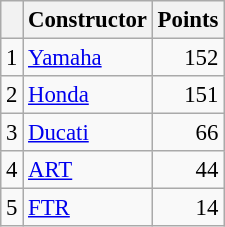<table class="wikitable" style="font-size: 95%;">
<tr>
<th></th>
<th>Constructor</th>
<th>Points</th>
</tr>
<tr>
<td align=center>1</td>
<td> <a href='#'>Yamaha</a></td>
<td align=right>152</td>
</tr>
<tr>
<td align=center>2</td>
<td> <a href='#'>Honda</a></td>
<td align=right>151</td>
</tr>
<tr>
<td align=center>3</td>
<td> <a href='#'>Ducati</a></td>
<td align=right>66</td>
</tr>
<tr>
<td align=center>4</td>
<td> <a href='#'>ART</a></td>
<td align=right>44</td>
</tr>
<tr>
<td align=center>5</td>
<td> <a href='#'>FTR</a></td>
<td align=right>14</td>
</tr>
</table>
